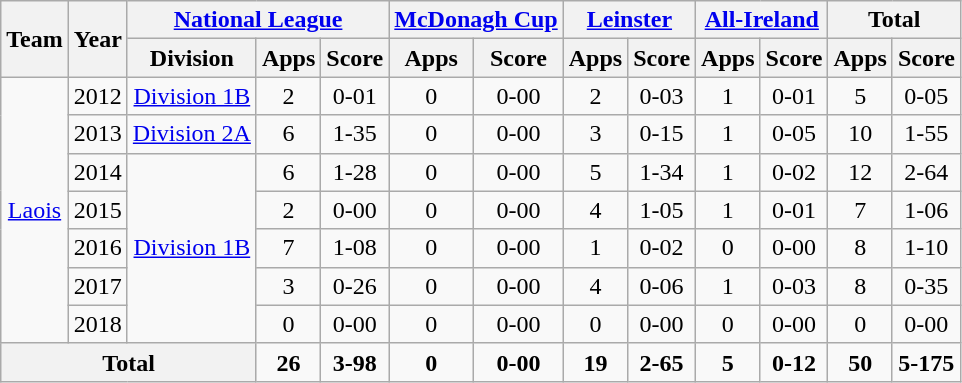<table class="wikitable" style="text-align:center">
<tr>
<th rowspan="2">Team</th>
<th rowspan="2">Year</th>
<th colspan="3"><a href='#'>National League</a></th>
<th colspan="2"><a href='#'>McDonagh Cup</a></th>
<th colspan="2"><a href='#'>Leinster</a></th>
<th colspan="2"><a href='#'>All-Ireland</a></th>
<th colspan="2">Total</th>
</tr>
<tr>
<th>Division</th>
<th>Apps</th>
<th>Score</th>
<th>Apps</th>
<th>Score</th>
<th>Apps</th>
<th>Score</th>
<th>Apps</th>
<th>Score</th>
<th>Apps</th>
<th>Score</th>
</tr>
<tr>
<td rowspan="7"><a href='#'>Laois</a></td>
<td>2012</td>
<td rowspan="1"><a href='#'>Division 1B</a></td>
<td>2</td>
<td>0-01</td>
<td>0</td>
<td>0-00</td>
<td>2</td>
<td>0-03</td>
<td>1</td>
<td>0-01</td>
<td>5</td>
<td>0-05</td>
</tr>
<tr>
<td>2013</td>
<td rowspan="1"><a href='#'>Division 2A</a></td>
<td>6</td>
<td>1-35</td>
<td>0</td>
<td>0-00</td>
<td>3</td>
<td>0-15</td>
<td>1</td>
<td>0-05</td>
<td>10</td>
<td>1-55</td>
</tr>
<tr>
<td>2014</td>
<td rowspan="5"><a href='#'>Division 1B</a></td>
<td>6</td>
<td>1-28</td>
<td>0</td>
<td>0-00</td>
<td>5</td>
<td>1-34</td>
<td>1</td>
<td>0-02</td>
<td>12</td>
<td>2-64</td>
</tr>
<tr>
<td>2015</td>
<td>2</td>
<td>0-00</td>
<td>0</td>
<td>0-00</td>
<td>4</td>
<td>1-05</td>
<td>1</td>
<td>0-01</td>
<td>7</td>
<td>1-06</td>
</tr>
<tr>
<td>2016</td>
<td>7</td>
<td>1-08</td>
<td>0</td>
<td>0-00</td>
<td>1</td>
<td>0-02</td>
<td>0</td>
<td>0-00</td>
<td>8</td>
<td>1-10</td>
</tr>
<tr>
<td>2017</td>
<td>3</td>
<td>0-26</td>
<td>0</td>
<td>0-00</td>
<td>4</td>
<td>0-06</td>
<td>1</td>
<td>0-03</td>
<td>8</td>
<td>0-35</td>
</tr>
<tr>
<td>2018</td>
<td>0</td>
<td>0-00</td>
<td>0</td>
<td>0-00</td>
<td>0</td>
<td>0-00</td>
<td>0</td>
<td>0-00</td>
<td>0</td>
<td>0-00</td>
</tr>
<tr>
<th colspan="3">Total</th>
<td><strong>26</strong></td>
<td><strong>3-98</strong></td>
<td><strong>0</strong></td>
<td><strong>0-00</strong></td>
<td><strong>19</strong></td>
<td><strong>2-65</strong></td>
<td><strong>5</strong></td>
<td><strong>0-12</strong></td>
<td><strong>50</strong></td>
<td><strong>5-175</strong></td>
</tr>
</table>
